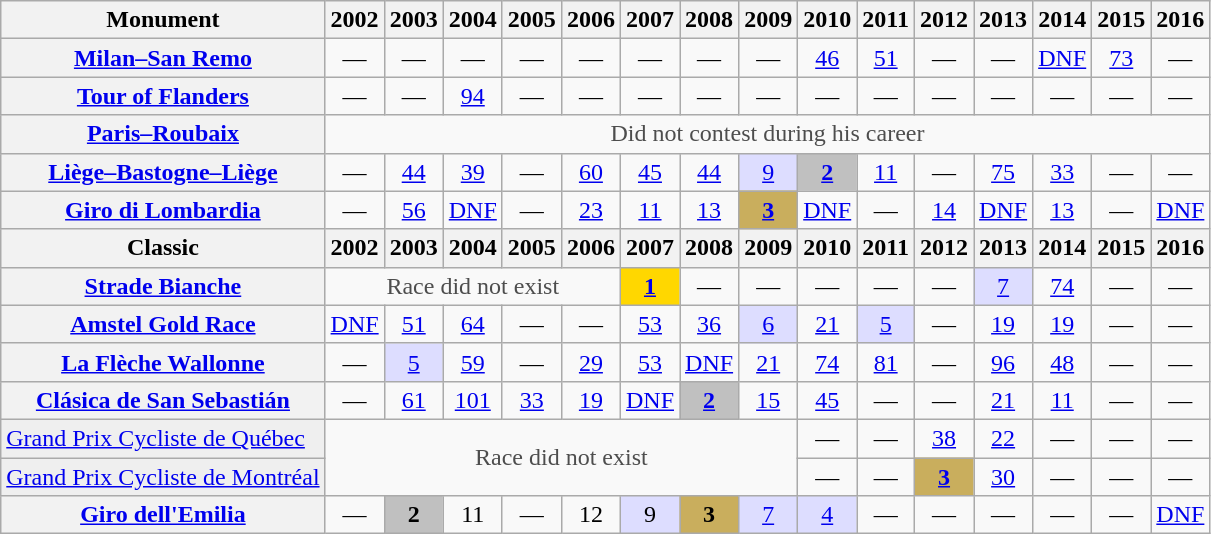<table class="wikitable plainrowheaders">
<tr>
<th>Monument</th>
<th scope="col">2002</th>
<th scope="col">2003</th>
<th scope="col">2004</th>
<th scope="col">2005</th>
<th scope="col">2006</th>
<th scope="col">2007</th>
<th scope="col">2008</th>
<th scope="col">2009</th>
<th scope="col">2010</th>
<th scope="col">2011</th>
<th scope="col">2012</th>
<th scope="col">2013</th>
<th scope="col">2014</th>
<th scope="col">2015</th>
<th scope="col">2016</th>
</tr>
<tr style="text-align:center;">
<th scope="row"><a href='#'>Milan–San Remo</a></th>
<td>—</td>
<td>—</td>
<td>—</td>
<td>—</td>
<td>—</td>
<td>—</td>
<td>—</td>
<td>—</td>
<td><a href='#'>46</a></td>
<td><a href='#'>51</a></td>
<td>—</td>
<td>—</td>
<td><a href='#'>DNF</a></td>
<td><a href='#'>73</a></td>
<td>—</td>
</tr>
<tr style="text-align:center;">
<th scope="row"><a href='#'>Tour of Flanders</a></th>
<td>—</td>
<td>—</td>
<td><a href='#'>94</a></td>
<td>—</td>
<td>—</td>
<td>—</td>
<td>—</td>
<td>—</td>
<td>—</td>
<td>—</td>
<td>—</td>
<td>—</td>
<td>—</td>
<td>—</td>
<td>—</td>
</tr>
<tr style="text-align:center;">
<th scope="row"><a href='#'>Paris–Roubaix</a></th>
<td style="color:#4d4d4d;" colspan=16>Did not contest during his career</td>
</tr>
<tr style="text-align:center;">
<th scope="row"><a href='#'>Liège–Bastogne–Liège</a></th>
<td>—</td>
<td><a href='#'>44</a></td>
<td><a href='#'>39</a></td>
<td>—</td>
<td><a href='#'>60</a></td>
<td><a href='#'>45</a></td>
<td><a href='#'>44</a></td>
<td style="background:#ddf;"><a href='#'>9</a></td>
<td style="background:silver;"><a href='#'><strong>2</strong></a></td>
<td><a href='#'>11</a></td>
<td>—</td>
<td><a href='#'>75</a></td>
<td><a href='#'>33</a></td>
<td>—</td>
<td>—</td>
</tr>
<tr style="text-align:center;">
<th scope="row"><a href='#'>Giro di Lombardia</a></th>
<td>—</td>
<td><a href='#'>56</a></td>
<td><a href='#'>DNF</a></td>
<td>—</td>
<td><a href='#'>23</a></td>
<td><a href='#'>11</a></td>
<td><a href='#'>13</a></td>
<td style="background:#C9AE5D;"><a href='#'><strong>3</strong></a></td>
<td><a href='#'>DNF</a></td>
<td>—</td>
<td><a href='#'>14</a></td>
<td><a href='#'>DNF</a></td>
<td><a href='#'>13</a></td>
<td>—</td>
<td><a href='#'>DNF</a></td>
</tr>
<tr>
<th>Classic</th>
<th scope="col">2002</th>
<th scope="col">2003</th>
<th scope="col">2004</th>
<th scope="col">2005</th>
<th scope="col">2006</th>
<th scope="col">2007</th>
<th scope="col">2008</th>
<th scope="col">2009</th>
<th scope="col">2010</th>
<th scope="col">2011</th>
<th scope="col">2012</th>
<th scope="col">2013</th>
<th scope="col">2014</th>
<th scope="col">2015</th>
<th scope="col">2016</th>
</tr>
<tr style="text-align:center;">
<th scope="row"><a href='#'>Strade Bianche</a></th>
<td style="color:#4d4d4d;" colspan=5>Race did not exist</td>
<td style="background:gold;"><a href='#'><strong>1</strong></a></td>
<td>—</td>
<td>—</td>
<td>—</td>
<td>—</td>
<td>—</td>
<td style="background:#ddf;"><a href='#'>7</a></td>
<td><a href='#'>74</a></td>
<td>—</td>
<td>—</td>
</tr>
<tr style="text-align:center;">
<th scope="row"><a href='#'>Amstel Gold Race</a></th>
<td><a href='#'>DNF</a></td>
<td><a href='#'>51</a></td>
<td><a href='#'>64</a></td>
<td>—</td>
<td>—</td>
<td><a href='#'>53</a></td>
<td><a href='#'>36</a></td>
<td style="background:#ddf;"><a href='#'>6</a></td>
<td><a href='#'>21</a></td>
<td style="background:#ddf;"><a href='#'>5</a></td>
<td>—</td>
<td><a href='#'>19</a></td>
<td><a href='#'>19</a></td>
<td>—</td>
<td>—</td>
</tr>
<tr style="text-align:center;">
<th scope="row"><a href='#'>La Flèche Wallonne</a></th>
<td>—</td>
<td style="background:#ddf;"><a href='#'>5</a></td>
<td><a href='#'>59</a></td>
<td>—</td>
<td><a href='#'>29</a></td>
<td><a href='#'>53</a></td>
<td><a href='#'>DNF</a></td>
<td><a href='#'>21</a></td>
<td><a href='#'>74</a></td>
<td><a href='#'>81</a></td>
<td>—</td>
<td><a href='#'>96</a></td>
<td><a href='#'>48</a></td>
<td>—</td>
<td>—</td>
</tr>
<tr style="text-align:center;">
<th scope="row"><a href='#'>Clásica de San Sebastián</a></th>
<td>—</td>
<td><a href='#'>61</a></td>
<td><a href='#'>101</a></td>
<td><a href='#'>33</a></td>
<td><a href='#'>19</a></td>
<td><a href='#'>DNF</a></td>
<td style="background:silver;"><a href='#'><strong>2</strong></a></td>
<td><a href='#'>15</a></td>
<td><a href='#'>45</a></td>
<td>—</td>
<td>—</td>
<td><a href='#'>21</a></td>
<td><a href='#'>11</a></td>
<td>—</td>
<td>—</td>
</tr>
<tr style="text-align:center;">
<td style="text-align:left; background:#efefef;"><a href='#'>Grand Prix Cycliste de Québec</a></td>
<td style="color:#4d4d4d;" colspan=8 rowspan=2>Race did not exist</td>
<td>—</td>
<td>—</td>
<td><a href='#'>38</a></td>
<td><a href='#'>22</a></td>
<td>—</td>
<td>—</td>
<td>—</td>
</tr>
<tr style="text-align:center;">
<td style="text-align:left; background:#efefef;"><a href='#'>Grand Prix Cycliste de Montréal</a></td>
<td>—</td>
<td>—</td>
<td style="background:#C9AE5D;"><a href='#'><strong>3</strong></a></td>
<td><a href='#'>30</a></td>
<td>—</td>
<td>—</td>
<td>—</td>
</tr>
<tr style="text-align:center;">
<th scope="row"><a href='#'>Giro dell'Emilia</a></th>
<td>—</td>
<td style="background:silver;"><strong>2</strong></td>
<td>11</td>
<td>—</td>
<td>12</td>
<td style="background:#ddf;">9</td>
<td style="background:#C9AE5D;"><strong>3</strong></td>
<td style="background:#ddf;"><a href='#'>7</a></td>
<td style="background:#ddf;"><a href='#'>4</a></td>
<td>—</td>
<td>—</td>
<td>—</td>
<td>—</td>
<td>—</td>
<td><a href='#'>DNF</a></td>
</tr>
</table>
